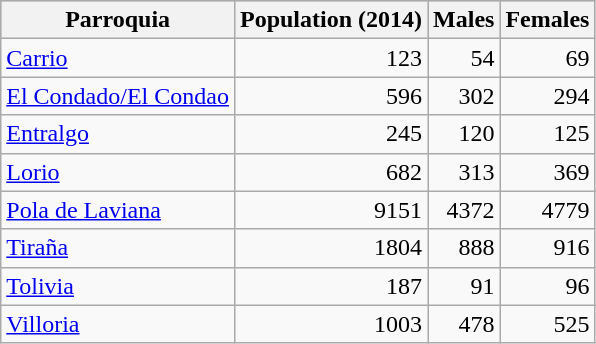<table class="wikitable sortable">
<tr style="background:#C0C0C0">
<th>Parroquia</th>
<th>Population (2014)</th>
<th>Males</th>
<th>Females</th>
</tr>
<tr>
<td><a href='#'>Carrio</a></td>
<td align=right>123</td>
<td align=right>54</td>
<td align=right>69</td>
</tr>
<tr>
<td><a href='#'>El Condado/El Condao</a></td>
<td align=right>596</td>
<td align=right>302</td>
<td align=right>294</td>
</tr>
<tr>
<td><a href='#'>Entralgo</a></td>
<td align=right>245</td>
<td align=right>120</td>
<td align=right>125</td>
</tr>
<tr>
<td><a href='#'>Lorio</a></td>
<td align=right>682</td>
<td align=right>313</td>
<td align=right>369</td>
</tr>
<tr>
<td><a href='#'>Pola de Laviana</a></td>
<td align=right>9151</td>
<td align=right>4372</td>
<td align=right>4779</td>
</tr>
<tr>
<td><a href='#'>Tiraña</a></td>
<td align=right>1804</td>
<td align=right>888</td>
<td align=right>916</td>
</tr>
<tr>
<td><a href='#'>Tolivia</a></td>
<td align=right>187</td>
<td align=right>91</td>
<td align=right>96</td>
</tr>
<tr>
<td><a href='#'>Villoria</a></td>
<td align=right>1003</td>
<td align=right>478</td>
<td align=right>525</td>
</tr>
</table>
